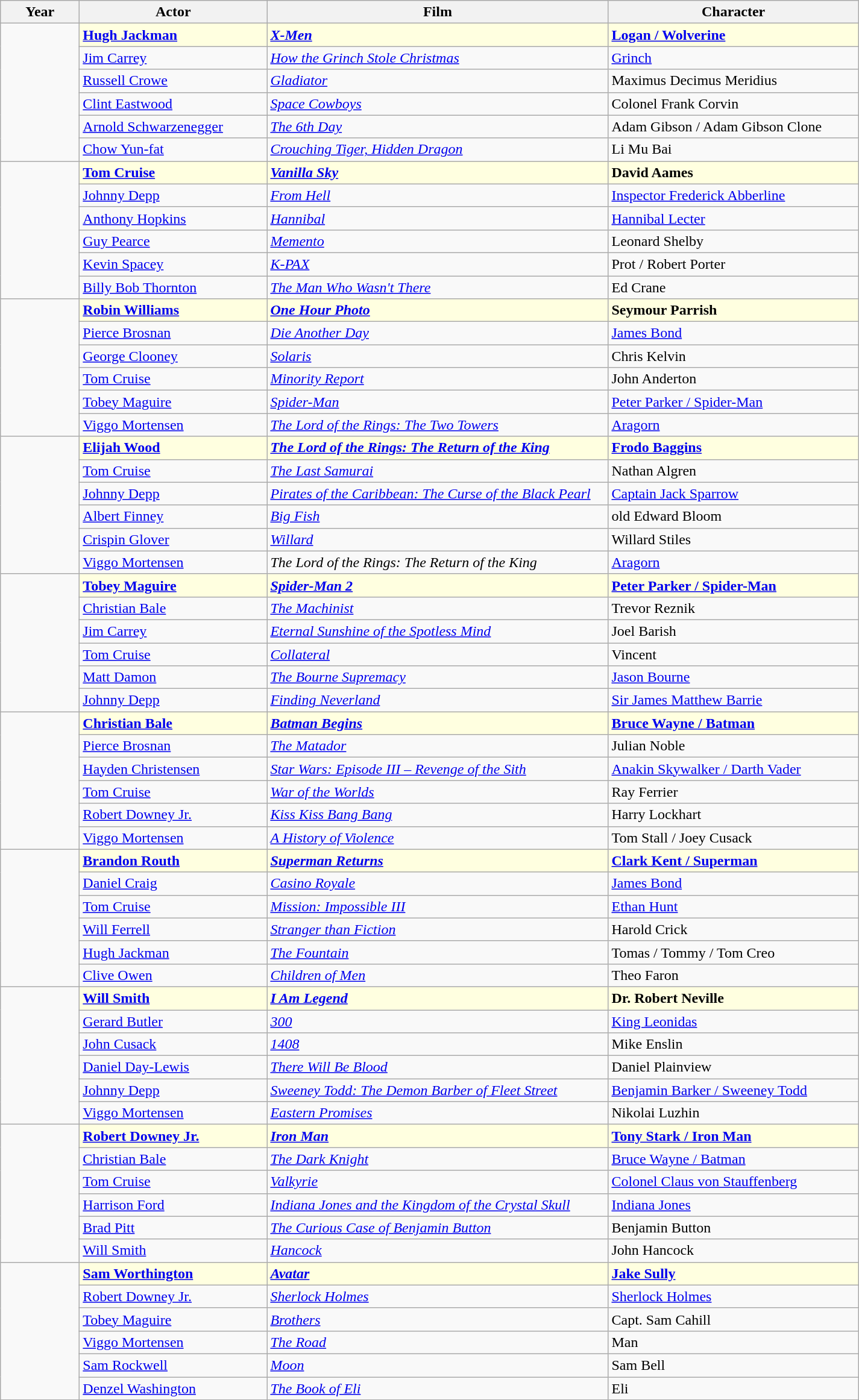<table class="wikitable" width="950px" border="1" cellpadding="5" cellspacing="0" align="centre">
<tr>
<th width="80px">Year</th>
<th width="200px">Actor</th>
<th width="370px">Film</th>
<th>Character</th>
</tr>
<tr>
<td rowspan=6></td>
<td style="background:lightyellow"><strong><a href='#'>Hugh Jackman</a></strong></td>
<td style="background:lightyellow"><strong><em><a href='#'>X-Men</a></em></strong></td>
<td style="background:lightyellow"><strong><a href='#'>Logan / Wolverine</a></strong></td>
</tr>
<tr>
<td><a href='#'>Jim Carrey</a></td>
<td><em><a href='#'>How the Grinch Stole Christmas</a></em></td>
<td><a href='#'>Grinch</a></td>
</tr>
<tr>
<td><a href='#'>Russell Crowe</a></td>
<td><em><a href='#'>Gladiator</a></em></td>
<td>Maximus Decimus Meridius</td>
</tr>
<tr>
<td><a href='#'>Clint Eastwood</a></td>
<td><em><a href='#'>Space Cowboys</a></em></td>
<td>Colonel Frank Corvin</td>
</tr>
<tr>
<td><a href='#'>Arnold Schwarzenegger</a></td>
<td><em><a href='#'>The 6th Day</a></em></td>
<td>Adam Gibson / Adam Gibson Clone</td>
</tr>
<tr>
<td><a href='#'>Chow Yun-fat</a></td>
<td><em><a href='#'>Crouching Tiger, Hidden Dragon</a></em></td>
<td>Li Mu Bai</td>
</tr>
<tr>
<td rowspan=6></td>
<td style="background:lightyellow"><strong><a href='#'>Tom Cruise</a></strong></td>
<td style="background:lightyellow"><strong><em><a href='#'>Vanilla Sky</a></em></strong></td>
<td style="background:lightyellow"><strong>David Aames</strong></td>
</tr>
<tr>
<td><a href='#'>Johnny Depp</a></td>
<td><em><a href='#'>From Hell</a></em></td>
<td><a href='#'>Inspector Frederick Abberline</a></td>
</tr>
<tr>
<td><a href='#'>Anthony Hopkins</a></td>
<td><em><a href='#'>Hannibal</a></em></td>
<td><a href='#'>Hannibal Lecter</a></td>
</tr>
<tr>
<td><a href='#'>Guy Pearce</a></td>
<td><em><a href='#'>Memento</a></em></td>
<td>Leonard Shelby</td>
</tr>
<tr>
<td><a href='#'>Kevin Spacey</a></td>
<td><em><a href='#'>K-PAX</a></em></td>
<td>Prot / Robert Porter</td>
</tr>
<tr>
<td><a href='#'>Billy Bob Thornton</a></td>
<td><em><a href='#'>The Man Who Wasn't There</a></em></td>
<td>Ed Crane</td>
</tr>
<tr>
<td rowspan=6></td>
<td style="background:lightyellow"><strong><a href='#'>Robin Williams</a></strong></td>
<td style="background:lightyellow"><strong><em><a href='#'>One Hour Photo</a></em></strong></td>
<td style="background:lightyellow"><strong>Seymour Parrish</strong></td>
</tr>
<tr>
<td><a href='#'>Pierce Brosnan</a></td>
<td><em><a href='#'>Die Another Day</a></em></td>
<td><a href='#'>James Bond</a></td>
</tr>
<tr>
<td><a href='#'>George Clooney</a></td>
<td><em><a href='#'>Solaris</a></em></td>
<td>Chris Kelvin</td>
</tr>
<tr>
<td><a href='#'>Tom Cruise</a></td>
<td><em><a href='#'>Minority Report</a></em></td>
<td>John Anderton</td>
</tr>
<tr>
<td><a href='#'>Tobey Maguire</a></td>
<td><em><a href='#'>Spider-Man</a></em></td>
<td><a href='#'>Peter Parker / Spider-Man</a></td>
</tr>
<tr>
<td><a href='#'>Viggo Mortensen</a></td>
<td><em><a href='#'>The Lord of the Rings: The Two Towers</a></em></td>
<td><a href='#'>Aragorn</a></td>
</tr>
<tr>
<td rowspan=6></td>
<td style="background:lightyellow"><strong><a href='#'>Elijah Wood</a></strong></td>
<td style="background:lightyellow"><strong><em><a href='#'>The Lord of the Rings: The Return of the King</a></em></strong></td>
<td style="background:lightyellow"><strong><a href='#'>Frodo Baggins</a></strong></td>
</tr>
<tr>
<td><a href='#'>Tom Cruise</a></td>
<td><em><a href='#'>The Last Samurai</a></em></td>
<td>Nathan Algren</td>
</tr>
<tr>
<td><a href='#'>Johnny Depp</a></td>
<td><em><a href='#'>Pirates of the Caribbean: The Curse of the Black Pearl</a></em></td>
<td><a href='#'>Captain Jack Sparrow</a></td>
</tr>
<tr>
<td><a href='#'>Albert Finney</a></td>
<td><em><a href='#'>Big Fish</a></em></td>
<td>old Edward Bloom</td>
</tr>
<tr>
<td><a href='#'>Crispin Glover</a></td>
<td><em><a href='#'>Willard</a></em></td>
<td>Willard Stiles</td>
</tr>
<tr>
<td><a href='#'>Viggo Mortensen</a></td>
<td><em>The Lord of the Rings: The Return of the King</em></td>
<td><a href='#'>Aragorn</a></td>
</tr>
<tr>
<td rowspan=6></td>
<td style="background:lightyellow"><strong><a href='#'>Tobey Maguire</a></strong></td>
<td style="background:lightyellow"><strong><em><a href='#'>Spider-Man 2</a></em></strong></td>
<td style="background:lightyellow"><strong><a href='#'>Peter Parker / Spider-Man</a></strong></td>
</tr>
<tr>
<td><a href='#'>Christian Bale</a></td>
<td><em><a href='#'>The Machinist</a></em></td>
<td>Trevor Reznik</td>
</tr>
<tr>
<td><a href='#'>Jim Carrey</a></td>
<td><em><a href='#'>Eternal Sunshine of the Spotless Mind</a></em></td>
<td>Joel Barish</td>
</tr>
<tr>
<td><a href='#'>Tom Cruise</a></td>
<td><em><a href='#'>Collateral</a></em></td>
<td>Vincent</td>
</tr>
<tr>
<td><a href='#'>Matt Damon</a></td>
<td><em><a href='#'>The Bourne Supremacy</a></em></td>
<td><a href='#'>Jason Bourne</a></td>
</tr>
<tr>
<td><a href='#'>Johnny Depp</a></td>
<td><em><a href='#'>Finding Neverland</a></em></td>
<td><a href='#'>Sir James Matthew Barrie</a></td>
</tr>
<tr>
<td rowspan=6></td>
<td style="background:lightyellow"><strong><a href='#'>Christian Bale</a></strong></td>
<td style="background:lightyellow"><strong><em><a href='#'>Batman Begins</a></em></strong></td>
<td style="background:lightyellow"><strong><a href='#'>Bruce Wayne / Batman</a></strong></td>
</tr>
<tr>
<td><a href='#'>Pierce Brosnan</a></td>
<td><em><a href='#'>The Matador</a></em></td>
<td>Julian Noble</td>
</tr>
<tr>
<td><a href='#'>Hayden Christensen</a></td>
<td><em><a href='#'>Star Wars: Episode III – Revenge of the Sith</a></em></td>
<td><a href='#'>Anakin Skywalker / Darth Vader</a></td>
</tr>
<tr>
<td><a href='#'>Tom Cruise</a></td>
<td><em><a href='#'>War of the Worlds</a></em></td>
<td>Ray Ferrier</td>
</tr>
<tr>
<td><a href='#'>Robert Downey Jr.</a></td>
<td><em><a href='#'>Kiss Kiss Bang Bang</a></em></td>
<td>Harry Lockhart</td>
</tr>
<tr>
<td><a href='#'>Viggo Mortensen</a></td>
<td><em><a href='#'>A History of Violence</a></em></td>
<td>Tom Stall / Joey Cusack</td>
</tr>
<tr>
<td rowspan=6></td>
<td style="background:lightyellow"><strong><a href='#'>Brandon Routh</a></strong></td>
<td style="background:lightyellow"><strong><em><a href='#'>Superman Returns</a></em></strong></td>
<td style="background:lightyellow"><strong><a href='#'>Clark Kent / Superman</a></strong></td>
</tr>
<tr>
<td><a href='#'>Daniel Craig</a></td>
<td><em><a href='#'>Casino Royale</a></em></td>
<td><a href='#'>James Bond</a></td>
</tr>
<tr>
<td><a href='#'>Tom Cruise</a></td>
<td><em><a href='#'>Mission: Impossible III</a></em></td>
<td><a href='#'>Ethan Hunt</a></td>
</tr>
<tr>
<td><a href='#'>Will Ferrell</a></td>
<td><em><a href='#'>Stranger than Fiction</a></em></td>
<td>Harold Crick</td>
</tr>
<tr>
<td><a href='#'>Hugh Jackman</a></td>
<td><em><a href='#'>The Fountain</a></em></td>
<td>Tomas / Tommy / Tom Creo</td>
</tr>
<tr>
<td><a href='#'>Clive Owen</a></td>
<td><em><a href='#'>Children of Men</a></em></td>
<td>Theo Faron</td>
</tr>
<tr>
<td rowspan=6></td>
<td style="background:lightyellow"><strong><a href='#'>Will Smith</a></strong></td>
<td style="background:lightyellow"><strong><em><a href='#'>I Am Legend</a></em></strong></td>
<td style="background:lightyellow"><strong>Dr. Robert Neville</strong></td>
</tr>
<tr>
<td><a href='#'>Gerard Butler</a></td>
<td><em><a href='#'>300</a></em></td>
<td><a href='#'>King Leonidas</a></td>
</tr>
<tr>
<td><a href='#'>John Cusack</a></td>
<td><em><a href='#'>1408</a></em></td>
<td>Mike Enslin</td>
</tr>
<tr>
<td><a href='#'>Daniel Day-Lewis</a></td>
<td><em><a href='#'>There Will Be Blood</a></em></td>
<td>Daniel Plainview</td>
</tr>
<tr>
<td><a href='#'>Johnny Depp</a></td>
<td><em><a href='#'>Sweeney Todd: The Demon Barber of Fleet Street</a></em></td>
<td><a href='#'>Benjamin Barker / Sweeney Todd</a></td>
</tr>
<tr>
<td><a href='#'>Viggo Mortensen</a></td>
<td><em><a href='#'>Eastern Promises</a></em></td>
<td>Nikolai Luzhin</td>
</tr>
<tr>
<td rowspan=6></td>
<td style="background:lightyellow"><strong><a href='#'>Robert Downey Jr.</a></strong></td>
<td style="background:lightyellow"><strong><em><a href='#'>Iron Man</a></em></strong></td>
<td style="background:lightyellow"><strong><a href='#'>Tony Stark / Iron Man</a></strong></td>
</tr>
<tr>
<td><a href='#'>Christian Bale</a></td>
<td><em><a href='#'>The Dark Knight</a></em></td>
<td><a href='#'>Bruce Wayne / Batman</a></td>
</tr>
<tr>
<td><a href='#'>Tom Cruise</a></td>
<td><em><a href='#'>Valkyrie</a></em></td>
<td><a href='#'>Colonel Claus von Stauffenberg</a></td>
</tr>
<tr>
<td><a href='#'>Harrison Ford</a></td>
<td><em><a href='#'>Indiana Jones and the Kingdom of the Crystal Skull</a></em></td>
<td><a href='#'>Indiana Jones</a></td>
</tr>
<tr>
<td><a href='#'>Brad Pitt</a></td>
<td><em><a href='#'>The Curious Case of Benjamin Button</a></em></td>
<td>Benjamin Button</td>
</tr>
<tr>
<td><a href='#'>Will Smith</a></td>
<td><em><a href='#'>Hancock</a></em></td>
<td>John Hancock</td>
</tr>
<tr>
<td rowspan=6></td>
<td style="background:lightyellow"><strong><a href='#'>Sam Worthington</a></strong></td>
<td style="background:lightyellow"><strong><em><a href='#'>Avatar</a></em></strong></td>
<td style="background:lightyellow"><strong><a href='#'>Jake Sully</a></strong></td>
</tr>
<tr>
<td><a href='#'>Robert Downey Jr.</a></td>
<td><em><a href='#'>Sherlock Holmes</a></em></td>
<td><a href='#'>Sherlock Holmes</a></td>
</tr>
<tr>
<td><a href='#'>Tobey Maguire</a></td>
<td><em><a href='#'>Brothers</a></em></td>
<td>Capt. Sam Cahill</td>
</tr>
<tr>
<td><a href='#'>Viggo Mortensen</a></td>
<td><em><a href='#'>The Road</a></em></td>
<td>Man</td>
</tr>
<tr>
<td><a href='#'>Sam Rockwell</a></td>
<td><em><a href='#'>Moon</a></em></td>
<td>Sam Bell</td>
</tr>
<tr>
<td><a href='#'>Denzel Washington</a></td>
<td><em><a href='#'>The Book of Eli</a></em></td>
<td>Eli</td>
</tr>
</table>
